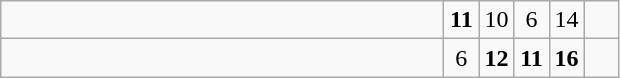<table class="wikitable">
<tr>
<td style="width:18em"></td>
<td align=center style="width:1em"><strong>11</strong></td>
<td align=center style="width:1em">10</td>
<td align=center style="width:1em">6</td>
<td align=center style="width:1em">14</td>
<td align=center style="width:1em"></td>
</tr>
<tr>
<td style="width:18em"><strong></strong></td>
<td align=center style="width:1em">6</td>
<td align=center style="width:1em"><strong>12</strong></td>
<td align=center style="width:1em"><strong>11</strong></td>
<td align=center style="width:1em"><strong>16</strong></td>
<td align=center style="width:1em"></td>
</tr>
</table>
